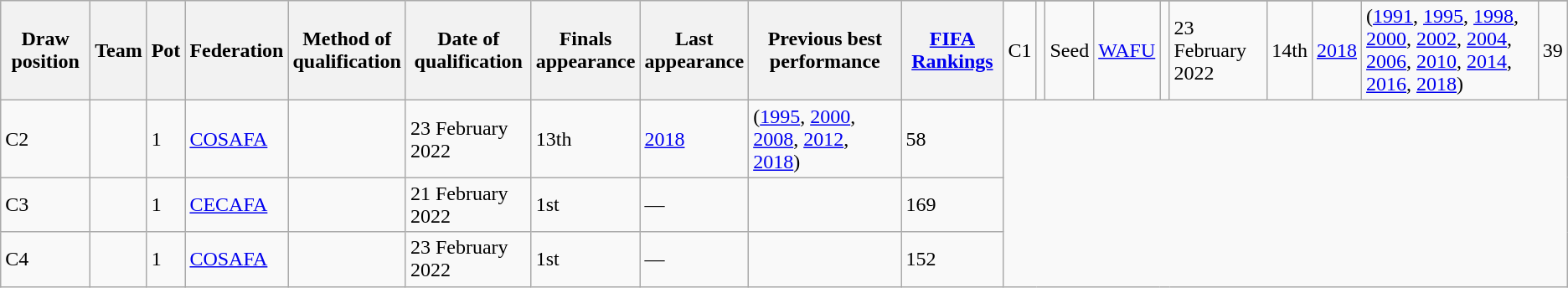<table class="wikitable sortable">
<tr>
<th rowspan="2">Draw position</th>
<th rowspan="2">Team</th>
<th rowspan="2">Pot</th>
<th rowspan="2">Federation</th>
<th rowspan="2">Method of<br>qualification</th>
<th rowspan="2">Date of<br>qualification</th>
<th rowspan="2">Finals<br>appearance</th>
<th rowspan="2">Last<br>appearance</th>
<th rowspan="2">Previous best<br>performance</th>
<th rowspan="2"><a href='#'>FIFA Rankings</a></th>
</tr>
<tr>
<td>C1</td>
<td style=white-space:nowrap></td>
<td>Seed</td>
<td><a href='#'>WAFU</a></td>
<td></td>
<td>23 February 2022</td>
<td>14th</td>
<td><a href='#'>2018</a></td>
<td><strong></strong> (<a href='#'>1991</a>, <a href='#'>1995</a>, <a href='#'>1998</a>, <a href='#'>2000</a>, <a href='#'>2002</a>, <a href='#'>2004</a>, <a href='#'>2006</a>, <a href='#'>2010</a>, <a href='#'>2014</a>, <a href='#'>2016</a>, <a href='#'>2018</a>)</td>
<td>39</td>
</tr>
<tr>
<td>C2</td>
<td style=white-space:nowrap></td>
<td>1</td>
<td><a href='#'>COSAFA</a></td>
<td></td>
<td>23 February 2022</td>
<td>13th</td>
<td><a href='#'>2018</a></td>
<td> (<a href='#'>1995</a>, <a href='#'>2000</a>, <a href='#'>2008</a>, <a href='#'>2012</a>, <a href='#'>2018</a>)</td>
<td>58</td>
</tr>
<tr>
<td>C3</td>
<td style=white-space:nowrap></td>
<td>1</td>
<td><a href='#'>CECAFA</a></td>
<td></td>
<td>21 February 2022</td>
<td>1st</td>
<td>—</td>
<td></td>
<td>169</td>
</tr>
<tr>
<td>C4</td>
<td style=white-space:nowrap></td>
<td>1</td>
<td><a href='#'>COSAFA</a></td>
<td></td>
<td>23 February 2022</td>
<td>1st</td>
<td>—</td>
<td></td>
<td>152</td>
</tr>
</table>
